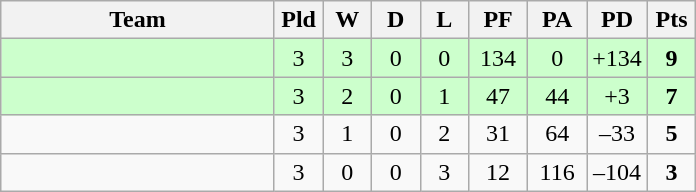<table class="wikitable" style="text-align:center;">
<tr>
<th width=175>Team</th>
<th width=25 abbr="Played">Pld</th>
<th width=25 abbr="Won">W</th>
<th width=25 abbr="Drawn">D</th>
<th width=25 abbr="Lost">L</th>
<th width=32 abbr="Points for">PF</th>
<th width=32 abbr="Points against">PA</th>
<th width=32 abbr="Points difference">PD</th>
<th width=25 abbr="Points">Pts</th>
</tr>
<tr bgcolor=ccffcc>
<td align=left></td>
<td>3</td>
<td>3</td>
<td>0</td>
<td>0</td>
<td>134</td>
<td>0</td>
<td>+134</td>
<td><strong>9</strong></td>
</tr>
<tr bgcolor=ccffcc>
<td align=left></td>
<td>3</td>
<td>2</td>
<td>0</td>
<td>1</td>
<td>47</td>
<td>44</td>
<td>+3</td>
<td><strong>7</strong></td>
</tr>
<tr>
<td align=left></td>
<td>3</td>
<td>1</td>
<td>0</td>
<td>2</td>
<td>31</td>
<td>64</td>
<td>–33</td>
<td><strong>5</strong></td>
</tr>
<tr>
<td align=left></td>
<td>3</td>
<td>0</td>
<td>0</td>
<td>3</td>
<td>12</td>
<td>116</td>
<td>–104</td>
<td><strong>3</strong></td>
</tr>
</table>
